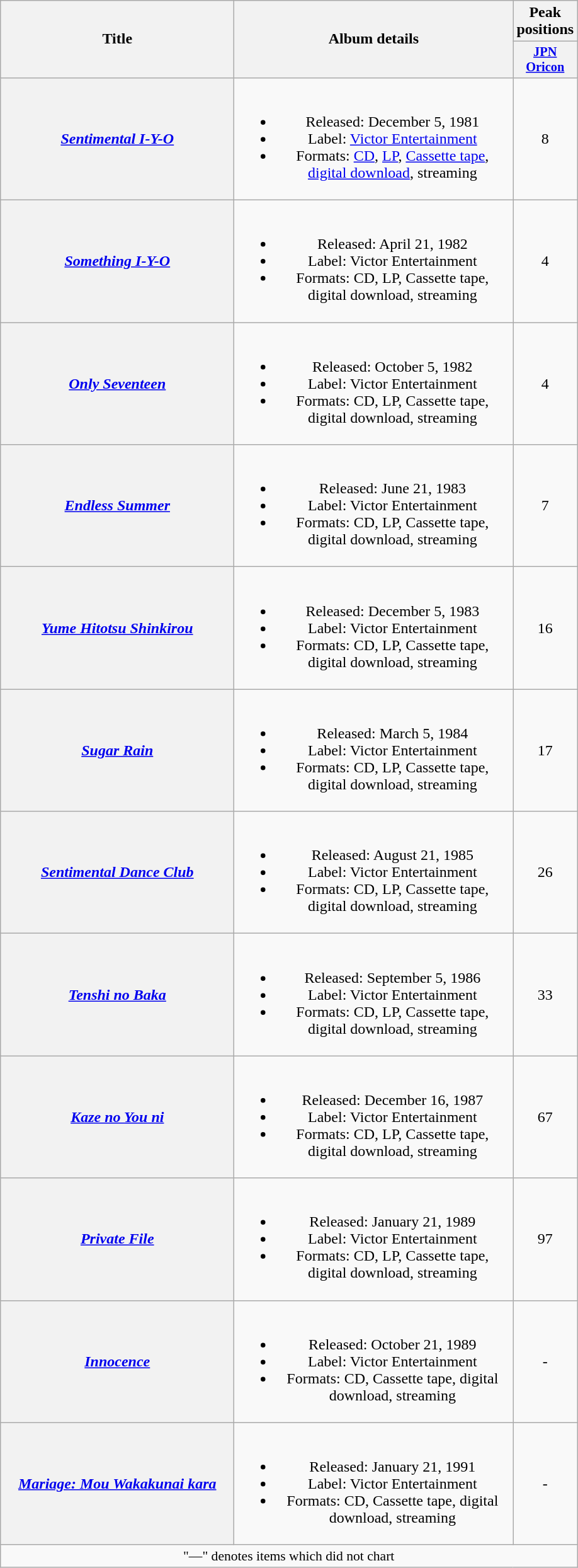<table class="wikitable plainrowheaders" style="text-align:center;">
<tr>
<th style="width:15em;" rowspan="2">Title</th>
<th style="width:18em;" rowspan="2">Album details</th>
<th colspan="1">Peak positions</th>
</tr>
<tr>
<th style="width:3em;font-size:85%"><a href='#'>JPN<br>Oricon</a><br></th>
</tr>
<tr>
<th scope="row"><em><a href='#'>Sentimental I-Y-O</a></em></th>
<td><br><ul><li>Released: December 5, 1981</li><li>Label: <a href='#'>Victor Entertainment</a></li><li>Formats: <a href='#'>CD</a>, <a href='#'>LP</a>, <a href='#'>Cassette tape</a>, <a href='#'>digital download</a>, streaming</li></ul></td>
<td>8</td>
</tr>
<tr>
<th scope="row"><em><a href='#'>Something I-Y-O</a></em></th>
<td><br><ul><li>Released: April 21, 1982</li><li>Label: Victor Entertainment</li><li>Formats: CD, LP, Cassette tape, digital download, streaming</li></ul></td>
<td>4</td>
</tr>
<tr>
<th scope="row"><em><a href='#'>Only Seventeen</a></em></th>
<td><br><ul><li>Released: October 5, 1982</li><li>Label: Victor Entertainment</li><li>Formats: CD, LP, Cassette tape, digital download, streaming</li></ul></td>
<td>4</td>
</tr>
<tr>
<th scope="row"><em><a href='#'>Endless Summer</a></em></th>
<td><br><ul><li>Released: June 21, 1983</li><li>Label: Victor Entertainment</li><li>Formats: CD, LP, Cassette tape, digital download, streaming</li></ul></td>
<td>7</td>
</tr>
<tr>
<th scope="row"><em><a href='#'>Yume Hitotsu Shinkirou</a></em></th>
<td><br><ul><li>Released: December 5, 1983</li><li>Label: Victor Entertainment</li><li>Formats: CD, LP, Cassette tape, digital download, streaming</li></ul></td>
<td>16</td>
</tr>
<tr>
<th scope="row"><em><a href='#'>Sugar Rain</a></em></th>
<td><br><ul><li>Released: March 5, 1984</li><li>Label: Victor Entertainment</li><li>Formats: CD, LP, Cassette tape, digital download, streaming</li></ul></td>
<td>17</td>
</tr>
<tr>
<th scope="row"><em><a href='#'>Sentimental Dance Club</a></em></th>
<td><br><ul><li>Released: August 21, 1985</li><li>Label: Victor Entertainment</li><li>Formats: CD, LP, Cassette tape, digital download, streaming</li></ul></td>
<td>26</td>
</tr>
<tr>
<th scope="row"><em><a href='#'>Tenshi no Baka</a></em></th>
<td><br><ul><li>Released: September 5, 1986</li><li>Label: Victor Entertainment</li><li>Formats: CD, LP, Cassette tape, digital download, streaming</li></ul></td>
<td>33</td>
</tr>
<tr>
<th scope="row"><em><a href='#'>Kaze no You ni</a></em></th>
<td><br><ul><li>Released: December 16, 1987</li><li>Label: Victor Entertainment</li><li>Formats: CD, LP, Cassette tape, digital download, streaming</li></ul></td>
<td>67</td>
</tr>
<tr>
<th scope="row"><em><a href='#'>Private File</a></em></th>
<td><br><ul><li>Released: January 21, 1989</li><li>Label: Victor Entertainment</li><li>Formats: CD, LP, Cassette tape, digital download, streaming</li></ul></td>
<td>97</td>
</tr>
<tr>
<th scope="row"><em><a href='#'>Innocence</a></em></th>
<td><br><ul><li>Released: October 21, 1989</li><li>Label: Victor Entertainment</li><li>Formats: CD, Cassette tape, digital download, streaming</li></ul></td>
<td>-</td>
</tr>
<tr>
<th scope="row"><em><a href='#'>Mariage: Mou Wakakunai kara</a></em></th>
<td><br><ul><li>Released: January 21, 1991</li><li>Label: Victor Entertainment</li><li>Formats: CD, Cassette tape, digital download, streaming</li></ul></td>
<td>-</td>
</tr>
<tr>
<td colspan="11" align="center" style="font-size:90%;">"—" denotes items which did not chart</td>
</tr>
</table>
